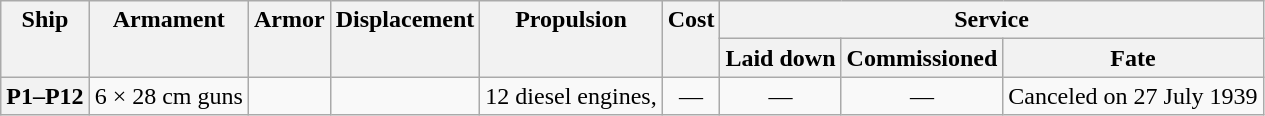<table class="wikitable plainrowheaders" style="text-align: center;">
<tr valign="top">
<th scope="col" rowspan="2">Ship</th>
<th scope="col" rowspan="2">Armament</th>
<th scope="col" rowspan="2">Armor</th>
<th scope="col" rowspan="2">Displacement</th>
<th scope="col" rowspan="2">Propulsion</th>
<th scope="col" rowspan="2">Cost</th>
<th scope="col" colspan="3">Service</th>
</tr>
<tr valign="top">
<th scope="col">Laid down</th>
<th scope="col">Commissioned</th>
<th scope="col">Fate</th>
</tr>
<tr>
<th scope="row">P1–P12</th>
<td>6 × 28 cm guns</td>
<td></td>
<td></td>
<td>12 diesel engines, </td>
<td>—</td>
<td>—</td>
<td>—</td>
<td style="text-align: left;">Canceled on 27 July 1939</td>
</tr>
</table>
